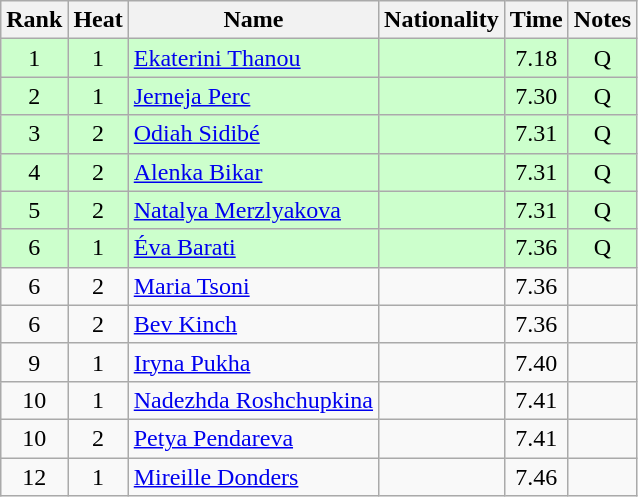<table class="wikitable sortable" style="text-align:center">
<tr>
<th>Rank</th>
<th>Heat</th>
<th>Name</th>
<th>Nationality</th>
<th>Time</th>
<th>Notes</th>
</tr>
<tr bgcolor=ccffcc>
<td>1</td>
<td>1</td>
<td align="left"><a href='#'>Ekaterini Thanou</a></td>
<td align=left></td>
<td>7.18</td>
<td>Q</td>
</tr>
<tr bgcolor=ccffcc>
<td>2</td>
<td>1</td>
<td align="left"><a href='#'>Jerneja Perc</a></td>
<td align=left></td>
<td>7.30</td>
<td>Q</td>
</tr>
<tr bgcolor=ccffcc>
<td>3</td>
<td>2</td>
<td align="left"><a href='#'>Odiah Sidibé</a></td>
<td align=left></td>
<td>7.31</td>
<td>Q</td>
</tr>
<tr bgcolor=ccffcc>
<td>4</td>
<td>2</td>
<td align="left"><a href='#'>Alenka Bikar</a></td>
<td align=left></td>
<td>7.31</td>
<td>Q</td>
</tr>
<tr bgcolor=ccffcc>
<td>5</td>
<td>2</td>
<td align="left"><a href='#'>Natalya Merzlyakova</a></td>
<td align=left></td>
<td>7.31</td>
<td>Q</td>
</tr>
<tr bgcolor=ccffcc>
<td>6</td>
<td>1</td>
<td align="left"><a href='#'>Éva Barati</a></td>
<td align=left></td>
<td>7.36</td>
<td>Q</td>
</tr>
<tr>
<td>6</td>
<td>2</td>
<td align="left"><a href='#'>Maria Tsoni</a></td>
<td align=left></td>
<td>7.36</td>
<td></td>
</tr>
<tr>
<td>6</td>
<td>2</td>
<td align="left"><a href='#'>Bev Kinch</a></td>
<td align=left></td>
<td>7.36</td>
<td></td>
</tr>
<tr>
<td>9</td>
<td>1</td>
<td align="left"><a href='#'>Iryna Pukha</a></td>
<td align=left></td>
<td>7.40</td>
<td></td>
</tr>
<tr>
<td>10</td>
<td>1</td>
<td align="left"><a href='#'>Nadezhda Roshchupkina</a></td>
<td align=left></td>
<td>7.41</td>
<td></td>
</tr>
<tr>
<td>10</td>
<td>2</td>
<td align="left"><a href='#'>Petya Pendareva</a></td>
<td align=left></td>
<td>7.41</td>
<td></td>
</tr>
<tr>
<td>12</td>
<td>1</td>
<td align="left"><a href='#'>Mireille Donders</a></td>
<td align=left></td>
<td>7.46</td>
<td></td>
</tr>
</table>
